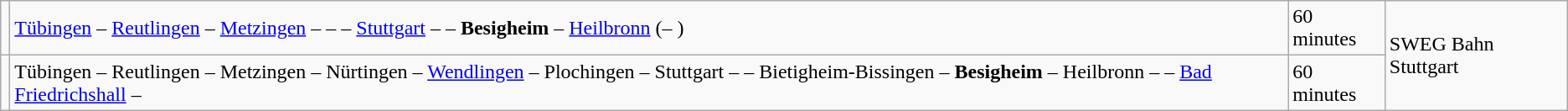<table class="wikitable">
<tr>
<td></td>
<td><a href='#'>Tübingen</a> – <a href='#'>Reutlingen</a> – <a href='#'>Metzingen</a> –  –  – <a href='#'>Stuttgart</a> –  – <strong>Besigheim</strong> – <a href='#'>Heilbronn</a> (– )</td>
<td>60 minutes</td>
<td rowspan=2>SWEG Bahn Stuttgart</td>
</tr>
<tr>
<td></td>
<td>Tübingen – Reutlingen – Metzingen – Nürtingen – <a href='#'>Wendlingen</a> – Plochingen – Stuttgart –  – Bietigheim-Bissingen – <strong>Besigheim</strong> – Heilbronn –  – <a href='#'>Bad Friedrichshall</a> – </td>
<td>60 minutes</td>
</tr>
</table>
